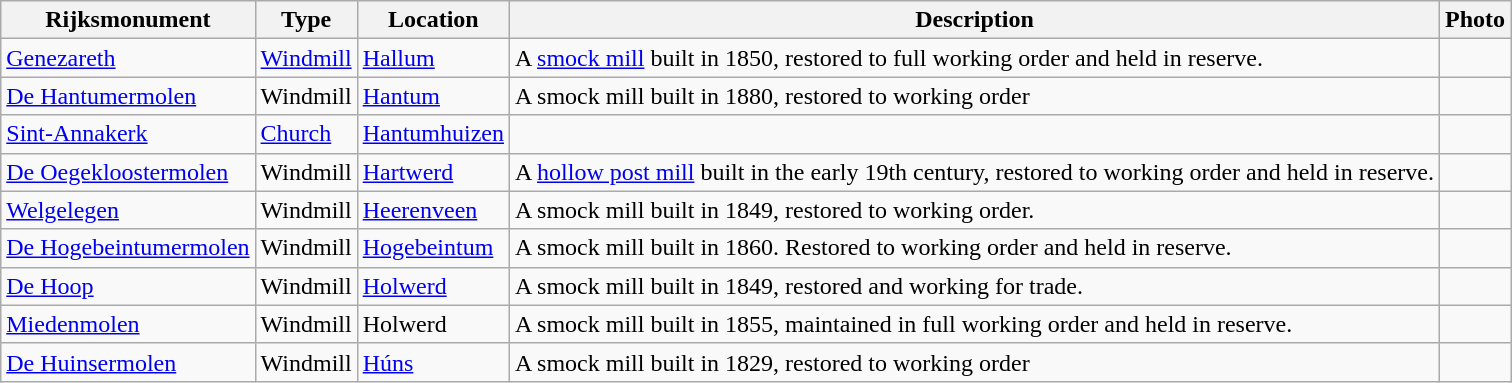<table class="wikitable">
<tr>
<th>Rijksmonument</th>
<th>Type</th>
<th>Location</th>
<th>Description</th>
<th>Photo</th>
</tr>
<tr>
<td><a href='#'>Genezareth</a><br></td>
<td><a href='#'>Windmill</a></td>
<td><a href='#'>Hallum</a></td>
<td>A <a href='#'>smock mill</a> built in 1850, restored to full working order and held in reserve.</td>
<td></td>
</tr>
<tr>
<td><a href='#'>De Hantumermolen</a><br></td>
<td>Windmill</td>
<td><a href='#'>Hantum</a></td>
<td>A smock mill built in 1880, restored to working order</td>
<td></td>
</tr>
<tr>
<td><a href='#'>Sint-Annakerk</a><br></td>
<td><a href='#'>Church</a></td>
<td><a href='#'>Hantumhuizen</a></td>
<td></td>
<td></td>
</tr>
<tr>
<td><a href='#'>De Oegekloostermolen</a><br></td>
<td>Windmill</td>
<td><a href='#'>Hartwerd</a></td>
<td>A <a href='#'>hollow post mill</a> built in the early 19th century, restored to working order and held in reserve.</td>
<td></td>
</tr>
<tr>
<td><a href='#'>Welgelegen</a><br></td>
<td>Windmill</td>
<td><a href='#'>Heerenveen</a></td>
<td>A smock mill built in 1849, restored to working order.</td>
<td></td>
</tr>
<tr>
<td><a href='#'>De Hogebeintumermolen</a><br></td>
<td>Windmill</td>
<td><a href='#'>Hogebeintum</a></td>
<td>A smock mill built in 1860. Restored to working order and held in reserve.</td>
<td></td>
</tr>
<tr>
<td><a href='#'>De Hoop</a><br></td>
<td>Windmill</td>
<td><a href='#'>Holwerd</a></td>
<td>A smock mill built in 1849, restored and working for trade.</td>
<td></td>
</tr>
<tr>
<td><a href='#'>Miedenmolen</a><br></td>
<td>Windmill</td>
<td>Holwerd</td>
<td>A smock mill built in 1855, maintained in full working order and held in reserve.</td>
<td></td>
</tr>
<tr>
<td><a href='#'>De Huinsermolen</a><br></td>
<td>Windmill</td>
<td><a href='#'>Húns</a></td>
<td>A smock mill built in 1829, restored to working order</td>
<td></td>
</tr>
</table>
